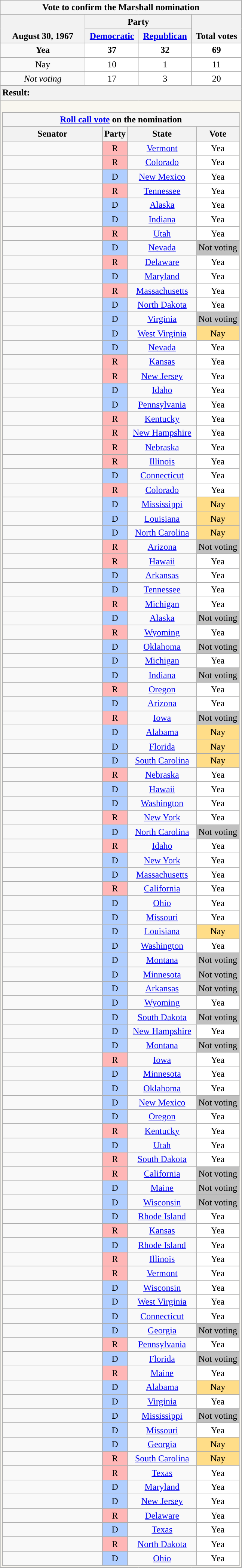<table class="wikitable" style="text-align:center">
<tr>
<th colspan=4 style="background:#f5f5f5">Vote to confirm the Marshall nomination</th>
</tr>
<tr style="vertical-align:bottom;">
<th rowspan=2 style="width: 9em;">August 30, 1967</th>
<th colspan=2>Party</th>
<th rowspan=2>Total votes</th>
</tr>
<tr style="vertical-align:bottom;">
<th><a href='#'>Democratic</a></th>
<th><a href='#'>Republican</a></th>
</tr>
<tr>
<td><strong>Yea</strong></td>
<td style="background:#ffffff"><strong>37</strong></td>
<td style="background:#ffffff"><strong>32</strong></td>
<td style="background:#ffffff"><strong>69</strong></td>
</tr>
<tr>
<td>Nay</td>
<td style="background:#ffffff">10</td>
<td style="background:#ffffff">1</td>
<td style="background:#ffffff">11</td>
</tr>
<tr>
<td><em>Not voting</em></td>
<td style="background:#ffffff">17</td>
<td style="background:#ffffff">3</td>
<td style="background:#ffffff">20</td>
</tr>
<tr>
<th colspan=5 style="text-align:left;">Result: </th>
</tr>
<tr>
<td colspan=5 style="background:#f9f7f0"><br><table class="wikitable sortable mw-collapsible mw-collapsed" style="margin:auto;">
<tr>
<th colspan=4 style="background:#f5f5f5"><a href='#'>Roll call vote</a> on the nomination</th>
</tr>
<tr>
<th scope="col" style="width: 170px;">Senator</th>
<th>Party</th>
<th scope="col" style="width: 115px;">State</th>
<th>Vote</th>
</tr>
<tr>
<td></td>
<td style="background-color:#ffb6b6; text-align: center;">R</td>
<td><a href='#'>Vermont</a></td>
<td style="background-color:#ffffff;">Yea</td>
</tr>
<tr>
<td></td>
<td style="background-color:#ffb6b6; text-align: center;">R</td>
<td><a href='#'>Colorado</a></td>
<td style="background-color:#ffffff;">Yea</td>
</tr>
<tr>
<td></td>
<td style="background-color:#b0ceff; text-align: center;">D</td>
<td><a href='#'>New Mexico</a></td>
<td style="background-color:#ffffff;">Yea</td>
</tr>
<tr>
<td></td>
<td style="background-color:#ffb6b6; text-align: center;">R</td>
<td><a href='#'>Tennessee</a></td>
<td style="background-color:#ffffff;">Yea</td>
</tr>
<tr>
<td></td>
<td style="background-color:#b0ceff; text-align: center;">D</td>
<td><a href='#'>Alaska</a></td>
<td style="background-color:#ffffff;">Yea</td>
</tr>
<tr>
<td></td>
<td style="background-color:#b0ceff; text-align: center;">D</td>
<td><a href='#'>Indiana</a></td>
<td style="background-color:#ffffff;">Yea</td>
</tr>
<tr>
<td></td>
<td style="background-color:#ffb6b6; text-align: center;">R</td>
<td><a href='#'>Utah</a></td>
<td style="background-color:#ffffff;">Yea</td>
</tr>
<tr>
<td></td>
<td style="background-color:#b0ceff; text-align: center;">D</td>
<td><a href='#'>Nevada</a></td>
<td style="background-color:#C0C0C0;">Not voting</td>
</tr>
<tr>
<td></td>
<td style="background-color:#ffb6b6; text-align: center;">R</td>
<td><a href='#'>Delaware</a></td>
<td style="background-color:#ffffff;">Yea</td>
</tr>
<tr>
<td></td>
<td style="background-color:#b0ceff; text-align: center;">D</td>
<td><a href='#'>Maryland</a></td>
<td style="background-color:#ffffff;">Yea</td>
</tr>
<tr>
<td></td>
<td style="background-color:#ffb6b6; text-align: center;">R</td>
<td><a href='#'>Massachusetts</a></td>
<td style="background-color:#ffffff;">Yea</td>
</tr>
<tr>
<td></td>
<td style="background-color:#b0ceff; text-align: center;">D</td>
<td><a href='#'>North Dakota</a></td>
<td style="background-color:#ffffff;">Yea</td>
</tr>
<tr>
<td></td>
<td style="background-color:#b0ceff; text-align: center;">D</td>
<td><a href='#'>Virginia</a></td>
<td style="background-color:#C0C0C0;">Not voting</td>
</tr>
<tr>
<td></td>
<td style="background-color:#b0ceff; text-align: center;">D</td>
<td><a href='#'>West Virginia</a></td>
<td style="background-color:#ffdd88;">Nay</td>
</tr>
<tr>
<td></td>
<td style="background-color:#b0ceff; text-align: center;">D</td>
<td><a href='#'>Nevada</a></td>
<td style="background-color:#ffffff;">Yea</td>
</tr>
<tr>
<td></td>
<td style="background-color:#ffb6b6; text-align: center;">R</td>
<td><a href='#'>Kansas</a></td>
<td style="background-color:#ffffff;">Yea</td>
</tr>
<tr>
<td></td>
<td style="background-color:#ffb6b6; text-align: center;">R</td>
<td><a href='#'>New Jersey</a></td>
<td style="background-color:#ffffff;">Yea</td>
</tr>
<tr>
<td></td>
<td style="background-color:#b0ceff; text-align: center;">D</td>
<td><a href='#'>Idaho</a></td>
<td style="background-color:#ffffff;">Yea</td>
</tr>
<tr>
<td></td>
<td style="background-color:#b0ceff; text-align: center;">D</td>
<td><a href='#'>Pennsylvania</a></td>
<td style="background-color:#ffffff;">Yea</td>
</tr>
<tr>
<td></td>
<td style="background-color:#ffb6b6; text-align: center;">R</td>
<td><a href='#'>Kentucky</a></td>
<td style="background-color:#ffffff;">Yea</td>
</tr>
<tr>
<td></td>
<td style="background-color:#ffb6b6; text-align: center;">R</td>
<td><a href='#'>New Hampshire</a></td>
<td style="background-color:#ffffff;">Yea</td>
</tr>
<tr>
<td></td>
<td style="background-color:#ffb6b6; text-align: center;">R</td>
<td><a href='#'>Nebraska</a></td>
<td style="background-color:#ffffff;">Yea</td>
</tr>
<tr>
<td></td>
<td style="background-color:#ffb6b6; text-align: center;">R</td>
<td><a href='#'>Illinois</a></td>
<td style="background-color:#ffffff;">Yea</td>
</tr>
<tr>
<td></td>
<td style="background-color:#b0ceff; text-align: center;">D</td>
<td><a href='#'>Connecticut</a></td>
<td style="background-color:#ffffff;">Yea</td>
</tr>
<tr>
<td></td>
<td style="background-color:#ffb6b6; text-align: center;">R</td>
<td><a href='#'>Colorado</a></td>
<td style="background-color:#ffffff;">Yea</td>
</tr>
<tr>
<td></td>
<td style="background-color:#b0ceff; text-align: center;">D</td>
<td><a href='#'>Mississippi</a></td>
<td style="background-color:#ffdd88;">Nay</td>
</tr>
<tr>
<td></td>
<td style="background-color:#b0ceff; text-align: center;">D</td>
<td><a href='#'>Louisiana</a></td>
<td style="background-color:#ffdd88;">Nay</td>
</tr>
<tr>
<td></td>
<td style="background-color:#b0ceff; text-align: center;">D</td>
<td><a href='#'>North Carolina</a></td>
<td style="background-color:#ffdd88;">Nay</td>
</tr>
<tr>
<td></td>
<td style="background-color:#ffb6b6; text-align: center;">R</td>
<td><a href='#'>Arizona</a></td>
<td style="background-color:#C0C0C0;">Not voting</td>
</tr>
<tr>
<td></td>
<td style="background-color:#ffb6b6; text-align: center;">R</td>
<td><a href='#'>Hawaii</a></td>
<td style="background-color:#ffffff;">Yea</td>
</tr>
<tr>
<td></td>
<td style="background-color:#b0ceff; text-align: center;">D</td>
<td><a href='#'>Arkansas</a></td>
<td style="background-color:#ffffff;">Yea</td>
</tr>
<tr>
<td></td>
<td style="background-color:#b0ceff; text-align: center;">D</td>
<td><a href='#'>Tennessee</a></td>
<td style="background-color:#ffffff;">Yea</td>
</tr>
<tr>
<td></td>
<td style="background-color:#ffb6b6; text-align: center;">R</td>
<td><a href='#'>Michigan</a></td>
<td style="background-color:#ffffff;">Yea</td>
</tr>
<tr>
<td></td>
<td style="background-color:#b0ceff; text-align: center;">D</td>
<td><a href='#'>Alaska</a></td>
<td style="background-color:#C0C0C0;">Not voting</td>
</tr>
<tr>
<td></td>
<td style="background-color:#ffb6b6; text-align: center;">R</td>
<td><a href='#'>Wyoming</a></td>
<td style="background-color:#ffffff;">Yea</td>
</tr>
<tr>
<td></td>
<td style="background-color:#b0ceff; text-align: center;">D</td>
<td><a href='#'>Oklahoma</a></td>
<td style="background-color:#C0C0C0;">Not voting</td>
</tr>
<tr>
<td></td>
<td style="background-color:#b0ceff; text-align: center;">D</td>
<td><a href='#'>Michigan</a></td>
<td style="background-color:#ffffff;">Yea</td>
</tr>
<tr>
<td></td>
<td style="background-color:#b0ceff; text-align: center;">D</td>
<td><a href='#'>Indiana</a></td>
<td style="background-color:#C0C0C0;">Not voting</td>
</tr>
<tr>
<td></td>
<td style="background-color:#ffb6b6; text-align: center;">R</td>
<td><a href='#'>Oregon</a></td>
<td style="background-color:#ffffff;">Yea</td>
</tr>
<tr>
<td></td>
<td style="background-color:#b0ceff; text-align: center;">D</td>
<td><a href='#'>Arizona</a></td>
<td style="background-color:#ffffff;">Yea</td>
</tr>
<tr>
<td></td>
<td style="background-color:#ffb6b6; text-align: center;">R</td>
<td><a href='#'>Iowa</a></td>
<td style="background-color:#C0C0C0;">Not voting</td>
</tr>
<tr>
<td></td>
<td style="background-color:#b0ceff; text-align: center;">D</td>
<td><a href='#'>Alabama</a></td>
<td style="background-color:#ffdd88;">Nay</td>
</tr>
<tr>
<td></td>
<td style="background-color:#b0ceff; text-align: center;">D</td>
<td><a href='#'>Florida</a></td>
<td style="background-color:#ffdd88;">Nay</td>
</tr>
<tr>
<td></td>
<td style="background-color:#b0ceff; text-align: center;">D</td>
<td><a href='#'>South Carolina</a></td>
<td style="background-color:#ffdd88;">Nay</td>
</tr>
<tr>
<td></td>
<td style="background-color:#ffb6b6; text-align: center;">R</td>
<td><a href='#'>Nebraska</a></td>
<td style="background-color:#ffffff;">Yea</td>
</tr>
<tr>
<td></td>
<td style="background-color:#b0ceff; text-align: center;">D</td>
<td><a href='#'>Hawaii</a></td>
<td style="background-color:#ffffff;">Yea</td>
</tr>
<tr>
<td></td>
<td style="background-color:#b0ceff; text-align: center;">D</td>
<td><a href='#'>Washington</a></td>
<td style="background-color:#ffffff;">Yea</td>
</tr>
<tr>
<td></td>
<td style="background-color:#ffb6b6; text-align: center;">R</td>
<td><a href='#'>New York</a></td>
<td style="background-color:#ffffff;">Yea</td>
</tr>
<tr>
<td></td>
<td style="background-color:#b0ceff; text-align: center;">D</td>
<td><a href='#'>North Carolina</a></td>
<td style="background-color:#C0C0C0;">Not voting</td>
</tr>
<tr>
<td></td>
<td style="background-color:#ffb6b6; text-align: center;">R</td>
<td><a href='#'>Idaho</a></td>
<td style="background-color:#ffffff;">Yea</td>
</tr>
<tr>
<td></td>
<td style="background-color:#b0ceff; text-align: center;">D</td>
<td><a href='#'>New York</a></td>
<td style="background-color:#ffffff;">Yea</td>
</tr>
<tr>
<td></td>
<td style="background-color:#b0ceff; text-align: center;">D</td>
<td><a href='#'>Massachusetts</a></td>
<td style="background-color:#ffffff;">Yea</td>
</tr>
<tr>
<td></td>
<td style="background-color:#ffb6b6; text-align: center;">R</td>
<td><a href='#'>California</a></td>
<td style="background-color:#ffffff;">Yea</td>
</tr>
<tr>
<td></td>
<td style="background-color:#b0ceff; text-align: center;">D</td>
<td><a href='#'>Ohio</a></td>
<td style="background-color:#ffffff;">Yea</td>
</tr>
<tr>
<td></td>
<td style="background-color:#b0ceff; text-align: center;">D</td>
<td><a href='#'>Missouri</a></td>
<td style="background-color:#ffffff;">Yea</td>
</tr>
<tr>
<td></td>
<td style="background-color:#b0ceff; text-align: center;">D</td>
<td><a href='#'>Louisiana</a></td>
<td style="background-color:#ffdd88;">Nay</td>
</tr>
<tr>
<td></td>
<td style="background-color:#b0ceff; text-align: center;">D</td>
<td><a href='#'>Washington</a></td>
<td style="background-color:#ffffff;">Yea</td>
</tr>
<tr>
<td></td>
<td style="background-color:#b0ceff; text-align: center;">D</td>
<td><a href='#'>Montana</a></td>
<td style="background-color:#C0C0C0;">Not voting</td>
</tr>
<tr>
<td></td>
<td style="background-color:#b0ceff; text-align: center;">D</td>
<td><a href='#'>Minnesota</a></td>
<td style="background-color:#C0C0C0;">Not voting</td>
</tr>
<tr>
<td></td>
<td style="background-color:#b0ceff; text-align: center;">D</td>
<td><a href='#'>Arkansas</a></td>
<td style="background-color:#C0C0C0;">Not voting</td>
</tr>
<tr>
<td></td>
<td style="background-color:#b0ceff; text-align: center;">D</td>
<td><a href='#'>Wyoming</a></td>
<td style="background-color:#ffffff;">Yea</td>
</tr>
<tr>
<td></td>
<td style="background-color:#b0ceff; text-align: center;">D</td>
<td><a href='#'>South Dakota</a></td>
<td style="background-color:#C0C0C0;">Not voting</td>
</tr>
<tr>
<td></td>
<td style="background-color:#b0ceff; text-align: center;">D</td>
<td><a href='#'>New Hampshire</a></td>
<td style="background-color:#ffffff;">Yea</td>
</tr>
<tr>
<td></td>
<td style="background-color:#b0ceff; text-align: center;">D</td>
<td><a href='#'>Montana</a></td>
<td style="background-color:#C0C0C0;">Not voting</td>
</tr>
<tr>
<td></td>
<td style="background-color:#ffb6b6; text-align: center;">R</td>
<td><a href='#'>Iowa</a></td>
<td style="background-color:#ffffff;">Yea</td>
</tr>
<tr>
<td></td>
<td style="background-color:#b0ceff; text-align: center;">D</td>
<td><a href='#'>Minnesota</a></td>
<td style="background-color:#ffffff;">Yea</td>
</tr>
<tr>
<td></td>
<td style="background-color:#b0ceff; text-align: center;">D</td>
<td><a href='#'>Oklahoma</a></td>
<td style="background-color:#ffffff;">Yea</td>
</tr>
<tr>
<td></td>
<td style="background-color:#b0ceff; text-align: center;">D</td>
<td><a href='#'>New Mexico</a></td>
<td style="background-color:#C0C0C0;">Not voting</td>
</tr>
<tr>
<td></td>
<td style="background-color:#b0ceff; text-align: center;">D</td>
<td><a href='#'>Oregon</a></td>
<td style="background-color:#ffffff;">Yea</td>
</tr>
<tr>
<td></td>
<td style="background-color:#ffb6b6; text-align: center;">R</td>
<td><a href='#'>Kentucky</a></td>
<td style="background-color:#ffffff;">Yea</td>
</tr>
<tr>
<td></td>
<td style="background-color:#b0ceff; text-align: center;">D</td>
<td><a href='#'>Utah</a></td>
<td style="background-color:#ffffff;">Yea</td>
</tr>
<tr>
<td></td>
<td style="background-color:#ffb6b6; text-align: center;">R</td>
<td><a href='#'>South Dakota</a></td>
<td style="background-color:#ffffff;">Yea</td>
</tr>
<tr>
<td></td>
<td style="background-color:#ffb6b6; text-align: center;">R</td>
<td><a href='#'>California</a></td>
<td style="background-color:#C0C0C0;">Not voting</td>
</tr>
<tr>
<td></td>
<td style="background-color:#b0ceff; text-align: center;">D</td>
<td><a href='#'>Maine</a></td>
<td style="background-color:#C0C0C0;">Not voting</td>
</tr>
<tr>
<td></td>
<td style="background-color:#b0ceff; text-align: center;">D</td>
<td><a href='#'>Wisconsin</a></td>
<td style="background-color:#C0C0C0;">Not voting</td>
</tr>
<tr>
<td></td>
<td style="background-color:#b0ceff; text-align: center;">D</td>
<td><a href='#'>Rhode Island</a></td>
<td style="background-color:#ffffff;">Yea</td>
</tr>
<tr>
<td></td>
<td style="background-color:#ffb6b6; text-align: center;">R</td>
<td><a href='#'>Kansas</a></td>
<td style="background-color:#ffffff;">Yea</td>
</tr>
<tr>
<td></td>
<td style="background-color:#b0ceff; text-align: center;">D</td>
<td><a href='#'>Rhode Island</a></td>
<td style="background-color:#ffffff;">Yea</td>
</tr>
<tr>
<td></td>
<td style="background-color:#ffb6b6; text-align: center;">R</td>
<td><a href='#'>Illinois</a></td>
<td style="background-color:#ffffff;">Yea</td>
</tr>
<tr>
<td></td>
<td style="background-color:#ffb6b6; text-align: center;">R</td>
<td><a href='#'>Vermont</a></td>
<td style="background-color:#ffffff;">Yea</td>
</tr>
<tr>
<td></td>
<td style="background-color:#b0ceff; text-align: center;">D</td>
<td><a href='#'>Wisconsin</a></td>
<td style="background-color:#ffffff;">Yea</td>
</tr>
<tr>
<td></td>
<td style="background-color:#b0ceff; text-align: center;">D</td>
<td><a href='#'>West Virginia</a></td>
<td style="background-color:#ffffff;">Yea</td>
</tr>
<tr>
<td></td>
<td style="background-color:#b0ceff; text-align: center;">D</td>
<td><a href='#'>Connecticut</a></td>
<td style="background-color:#ffffff;">Yea</td>
</tr>
<tr>
<td></td>
<td style="background-color:#b0ceff; text-align: center;">D</td>
<td><a href='#'>Georgia</a></td>
<td style="background-color:#C0C0C0;">Not voting</td>
</tr>
<tr>
<td></td>
<td style="background-color:#ffb6b6; text-align: center;">R</td>
<td><a href='#'>Pennsylvania</a></td>
<td style="background-color:#ffffff;">Yea</td>
</tr>
<tr>
<td></td>
<td style="background-color:#b0ceff; text-align: center;">D</td>
<td><a href='#'>Florida</a></td>
<td style="background-color:#C0C0C0;">Not voting</td>
</tr>
<tr>
<td></td>
<td style="background-color:#ffb6b6; text-align: center;">R</td>
<td><a href='#'>Maine</a></td>
<td style="background-color:#ffffff;">Yea</td>
</tr>
<tr>
<td></td>
<td style="background-color:#b0ceff; text-align: center;">D</td>
<td><a href='#'>Alabama</a></td>
<td style="background-color:#ffdd88;">Nay</td>
</tr>
<tr>
<td></td>
<td style="background-color:#b0ceff; text-align: center;">D</td>
<td><a href='#'>Virginia</a></td>
<td style="background-color:#ffffff;">Yea</td>
</tr>
<tr>
<td></td>
<td style="background-color:#b0ceff; text-align: center;">D</td>
<td><a href='#'>Mississippi</a></td>
<td style="background-color:#C0C0C0;">Not voting</td>
</tr>
<tr>
<td></td>
<td style="background-color:#b0ceff; text-align: center;">D</td>
<td><a href='#'>Missouri</a></td>
<td style="background-color:#ffffff;">Yea</td>
</tr>
<tr>
<td></td>
<td style="background-color:#b0ceff; text-align: center;">D</td>
<td><a href='#'>Georgia</a></td>
<td style="background-color:#ffdd88;">Nay</td>
</tr>
<tr>
<td></td>
<td style="background-color:#ffb6b6; text-align: center;">R</td>
<td><a href='#'>South Carolina</a></td>
<td style="background-color:#ffdd88;">Nay</td>
</tr>
<tr>
<td></td>
<td style="background-color:#ffb6b6; text-align: center;">R</td>
<td><a href='#'>Texas</a></td>
<td style="background-color:#ffffff;">Yea</td>
</tr>
<tr>
<td></td>
<td style="background-color:#b0ceff; text-align: center;">D</td>
<td><a href='#'>Maryland</a></td>
<td style="background-color:#ffffff;">Yea</td>
</tr>
<tr>
<td></td>
<td style="background-color:#b0ceff; text-align: center;">D</td>
<td><a href='#'>New Jersey</a></td>
<td style="background-color:#ffffff;">Yea</td>
</tr>
<tr>
<td></td>
<td style="background-color:#ffb6b6; text-align: center;">R</td>
<td><a href='#'>Delaware</a></td>
<td style="background-color:#ffffff;">Yea</td>
</tr>
<tr>
<td></td>
<td style="background-color:#b0ceff; text-align: center;">D</td>
<td><a href='#'>Texas</a></td>
<td style="background-color:#ffffff;">Yea</td>
</tr>
<tr>
<td></td>
<td style="background-color:#ffb6b6; text-align: center;">R</td>
<td><a href='#'>North Dakota</a></td>
<td style="background-color:#ffffff;">Yea</td>
</tr>
<tr>
<td></td>
<td style="background-color:#b0ceff; text-align: center;">D</td>
<td><a href='#'>Ohio</a></td>
<td style="background-color:#ffffff;">Yea</td>
</tr>
<tr>
</tr>
</table>
</td>
</tr>
</table>
